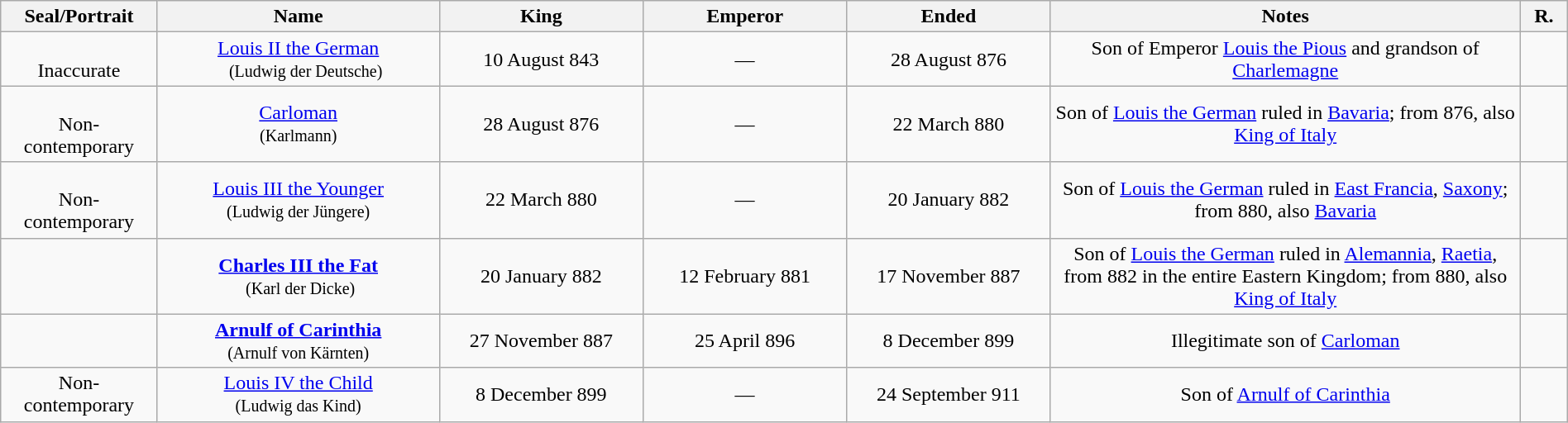<table class="wikitable" style="text-align:center;" width="100% ">
<tr>
<th width="10%">Seal/Portrait</th>
<th width="18%">Name</th>
<th width="13%">King</th>
<th width="13%">Emperor</th>
<th width="13%">Ended</th>
<th width="30%">Notes</th>
<th width="3%">R.</th>
</tr>
<tr>
<td><br>Inaccurate</td>
<td><a href='#'>Louis II the German</a><br>   <small>(Ludwig der Deutsche)</small></td>
<td>10 August 843</td>
<td>—</td>
<td>28 August 876</td>
<td>Son of Emperor <a href='#'>Louis the Pious</a> and grandson of <a href='#'>Charlemagne</a></td>
<td></td>
</tr>
<tr>
<td><br>Non-contemporary</td>
<td><a href='#'>Carloman</a><br><small>(Karlmann)</small></td>
<td>28 August 876</td>
<td>—</td>
<td>22 March 880</td>
<td>Son of <a href='#'>Louis the German</a> ruled in <a href='#'>Bavaria</a>; from 876, also <a href='#'>King of Italy</a></td>
<td></td>
</tr>
<tr>
<td><br>Non-contemporary</td>
<td><a href='#'>Louis III the Younger</a><br><small>(Ludwig der Jüngere)</small></td>
<td>22 March 880</td>
<td>—</td>
<td>20 January 882</td>
<td>Son of <a href='#'>Louis the German</a> ruled in <a href='#'>East Francia</a>, <a href='#'>Saxony</a>; from 880, also <a href='#'>Bavaria</a></td>
<td></td>
</tr>
<tr>
<td></td>
<td><strong><a href='#'>Charles III the Fat</a></strong><br><small> (Karl der Dicke)</small></td>
<td>20 January 882</td>
<td>12 February 881</td>
<td>17 November 887</td>
<td>Son of <a href='#'>Louis the German</a> ruled in <a href='#'>Alemannia</a>, <a href='#'>Raetia</a>, from 882 in the entire Eastern Kingdom; from 880, also <a href='#'>King of Italy</a></td>
<td></td>
</tr>
<tr>
<td></td>
<td><strong><a href='#'>Arnulf of Carinthia</a></strong><br><small>(Arnulf von Kärnten)</small></td>
<td>27 November 887</td>
<td>25 April 896</td>
<td>8 December 899</td>
<td>Illegitimate son of <a href='#'>Carloman</a></td>
<td></td>
</tr>
<tr>
<td>Non-contemporary</td>
<td><a href='#'>Louis IV the Child</a><br><small>(Ludwig das Kind)</small></td>
<td>8 December 899</td>
<td>—</td>
<td>24 September 911</td>
<td>Son of <a href='#'>Arnulf of Carinthia</a></td>
<td></td>
</tr>
</table>
